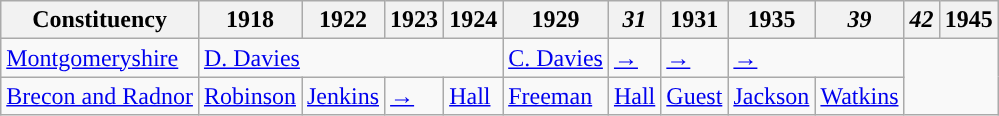<table class="wikitable">
<tr>
<th>Constituency</th>
<th>1918</th>
<th>1922</th>
<th>1923</th>
<th>1924</th>
<th>1929</th>
<th><em>31</em></th>
<th>1931</th>
<th>1935</th>
<th><em>39</em></th>
<th><em>42</em></th>
<th>1945</th>
</tr>
<tr>
<td><a href='#'>Montgomeryshire</a></td>
<td colspan="4"><a href='#'>D. Davies</a></td>
<td><a href='#'>C. Davies</a></td>
<td><a href='#'>→</a></td>
<td><a href='#'>→</a></td>
<td colspan="2"><a href='#'>→</a></td>
</tr>
<tr>
<td><a href='#'>Brecon and Radnor</a></td>
<td><a href='#'>Robinson</a></td>
<td><a href='#'>Jenkins</a></td>
<td bgcolor=><a href='#'>→</a></td>
<td><a href='#'>Hall</a></td>
<td><a href='#'>Freeman</a></td>
<td><a href='#'>Hall</a></td>
<td bgcolor=><a href='#'>Guest</a></td>
<td><a href='#'>Jackson</a></td>
<td><a href='#'>Watkins</a></td>
</tr>
</table>
